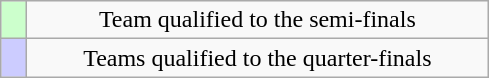<table class="wikitable" style="text-align: center;">
<tr>
<td width=10px bgcolor=#ccffcc></td>
<td width=300px>Team qualified to the semi-finals</td>
</tr>
<tr>
<td width=10px bgcolor=#ccccff></td>
<td width=300px>Teams qualified to the quarter-finals</td>
</tr>
</table>
